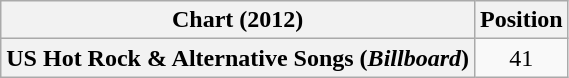<table class="wikitable plainrowheaders" style="text-align:center">
<tr>
<th>Chart (2012)</th>
<th>Position</th>
</tr>
<tr>
<th scope="row">US Hot Rock & Alternative Songs (<em>Billboard</em>)</th>
<td>41</td>
</tr>
</table>
